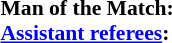<table style="width:100%; font-size:90%;">
<tr>
<td><br><strong>Man of the Match:</strong><br><strong><a href='#'>Assistant referees</a>:</strong></td>
</tr>
</table>
